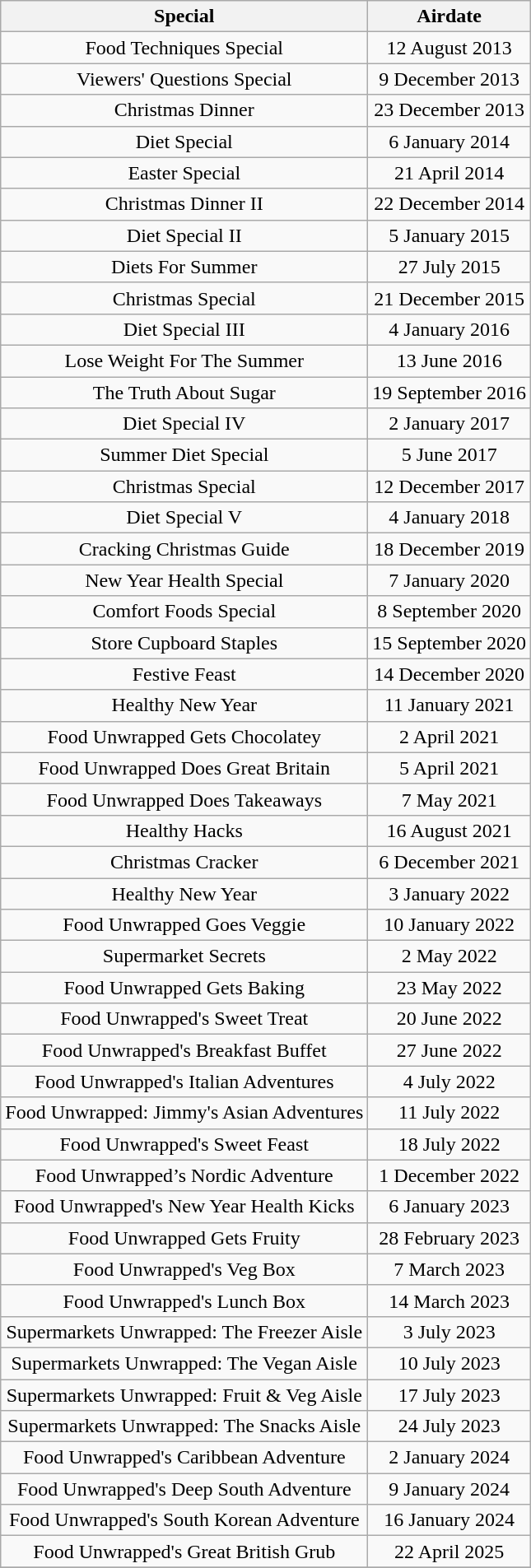<table class="wikitable" style="text-align:center;">
<tr>
<th>Special</th>
<th>Airdate</th>
</tr>
<tr>
<td>Food Techniques Special</td>
<td>12 August 2013</td>
</tr>
<tr>
<td>Viewers' Questions Special</td>
<td>9 December 2013</td>
</tr>
<tr>
<td>Christmas Dinner</td>
<td>23 December 2013</td>
</tr>
<tr>
<td>Diet Special</td>
<td>6 January 2014</td>
</tr>
<tr>
<td>Easter Special</td>
<td>21 April 2014</td>
</tr>
<tr>
<td>Christmas Dinner II</td>
<td>22 December 2014</td>
</tr>
<tr>
<td>Diet Special II</td>
<td>5 January 2015</td>
</tr>
<tr>
<td>Diets For Summer</td>
<td>27 July 2015</td>
</tr>
<tr>
<td>Christmas Special</td>
<td>21 December 2015</td>
</tr>
<tr>
<td>Diet Special III</td>
<td>4 January 2016</td>
</tr>
<tr>
<td>Lose Weight For The Summer</td>
<td>13 June 2016</td>
</tr>
<tr>
<td>The Truth About Sugar</td>
<td>19 September 2016</td>
</tr>
<tr>
<td>Diet Special IV</td>
<td>2 January 2017</td>
</tr>
<tr>
<td>Summer Diet Special</td>
<td>5 June 2017</td>
</tr>
<tr>
<td>Christmas Special</td>
<td>12 December 2017</td>
</tr>
<tr>
<td>Diet Special V</td>
<td>4 January 2018</td>
</tr>
<tr>
<td>Cracking Christmas Guide</td>
<td>18 December 2019</td>
</tr>
<tr>
<td>New Year Health Special</td>
<td>7 January 2020</td>
</tr>
<tr>
<td>Comfort Foods Special</td>
<td>8 September 2020</td>
</tr>
<tr>
<td>Store Cupboard Staples</td>
<td>15 September 2020</td>
</tr>
<tr>
<td>Festive Feast</td>
<td>14 December 2020</td>
</tr>
<tr>
<td>Healthy New Year</td>
<td>11 January 2021</td>
</tr>
<tr>
<td>Food Unwrapped Gets Chocolatey</td>
<td>2 April 2021</td>
</tr>
<tr>
<td>Food Unwrapped Does Great Britain</td>
<td>5 April 2021</td>
</tr>
<tr>
<td>Food Unwrapped Does Takeaways</td>
<td>7 May 2021</td>
</tr>
<tr>
<td>Healthy Hacks</td>
<td>16 August 2021</td>
</tr>
<tr>
<td>Christmas Cracker</td>
<td>6 December 2021</td>
</tr>
<tr>
<td>Healthy New Year</td>
<td>3 January 2022</td>
</tr>
<tr>
<td>Food Unwrapped Goes Veggie</td>
<td>10 January 2022</td>
</tr>
<tr>
<td>Supermarket Secrets</td>
<td>2 May 2022</td>
</tr>
<tr>
<td>Food Unwrapped Gets Baking</td>
<td>23 May 2022</td>
</tr>
<tr>
<td>Food Unwrapped's Sweet Treat</td>
<td>20 June 2022</td>
</tr>
<tr>
<td>Food Unwrapped's Breakfast Buffet</td>
<td>27 June 2022</td>
</tr>
<tr>
<td>Food Unwrapped's Italian Adventures</td>
<td>4 July 2022</td>
</tr>
<tr>
<td>Food Unwrapped: Jimmy's Asian Adventures</td>
<td>11 July 2022</td>
</tr>
<tr>
<td>Food Unwrapped's Sweet Feast</td>
<td>18 July 2022</td>
</tr>
<tr>
<td>Food Unwrapped’s Nordic Adventure</td>
<td>1 December 2022</td>
</tr>
<tr>
<td>Food Unwrapped's New Year Health Kicks</td>
<td>6 January 2023</td>
</tr>
<tr>
<td>Food Unwrapped Gets Fruity</td>
<td>28 February 2023</td>
</tr>
<tr>
<td>Food Unwrapped's Veg Box</td>
<td>7 March 2023</td>
</tr>
<tr>
<td>Food Unwrapped's Lunch Box</td>
<td>14 March 2023</td>
</tr>
<tr>
<td>Supermarkets Unwrapped: The Freezer Aisle</td>
<td>3 July 2023</td>
</tr>
<tr>
<td>Supermarkets Unwrapped: The Vegan Aisle</td>
<td>10 July 2023</td>
</tr>
<tr>
<td>Supermarkets Unwrapped: Fruit & Veg Aisle</td>
<td>17 July 2023</td>
</tr>
<tr>
<td>Supermarkets Unwrapped: The Snacks Aisle</td>
<td>24 July 2023</td>
</tr>
<tr>
<td>Food Unwrapped's Caribbean Adventure</td>
<td>2 January 2024</td>
</tr>
<tr>
<td>Food Unwrapped's Deep South Adventure</td>
<td>9 January 2024</td>
</tr>
<tr>
<td>Food Unwrapped's South Korean Adventure</td>
<td>16 January 2024</td>
</tr>
<tr>
<td>Food Unwrapped's Great British Grub</td>
<td>22 April 2025</td>
</tr>
<tr>
</tr>
</table>
